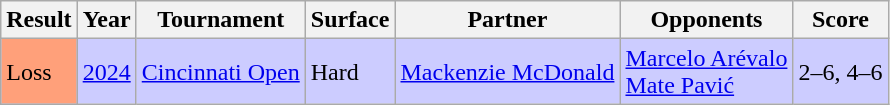<table class="wikitable">
<tr>
<th>Result</th>
<th>Year</th>
<th>Tournament</th>
<th>Surface</th>
<th>Partner</th>
<th>Opponents</th>
<th class="unsortable">Score</th>
</tr>
<tr style="background:#ccccff;">
<td bgcolor=ffa07a>Loss</td>
<td><a href='#'>2024</a></td>
<td><a href='#'>Cincinnati Open</a></td>
<td>Hard</td>
<td> <a href='#'>Mackenzie McDonald</a></td>
<td> <a href='#'>Marcelo Arévalo</a><br> <a href='#'>Mate Pavić</a></td>
<td>2–6, 4–6</td>
</tr>
</table>
